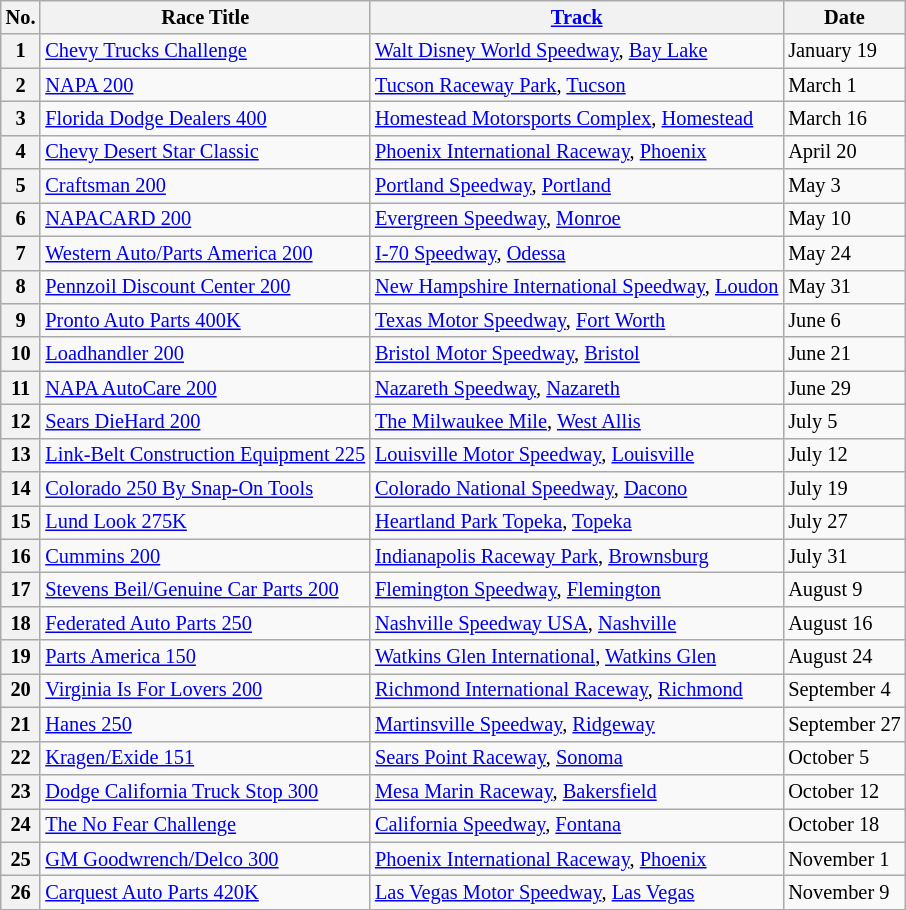<table class="wikitable" style="font-size:85%;">
<tr>
<th>No.</th>
<th>Race Title</th>
<th><a href='#'>Track</a></th>
<th>Date</th>
</tr>
<tr>
<th>1</th>
<td><a href='#'>Chevy Trucks Challenge</a></td>
<td><a href='#'>Walt Disney World Speedway</a>, <a href='#'>Bay Lake</a></td>
<td>January 19</td>
</tr>
<tr>
<th>2</th>
<td><a href='#'>NAPA 200</a></td>
<td><a href='#'>Tucson Raceway Park</a>, <a href='#'>Tucson</a></td>
<td>March 1</td>
</tr>
<tr>
<th>3</th>
<td><a href='#'>Florida Dodge Dealers 400</a></td>
<td><a href='#'>Homestead Motorsports Complex</a>, <a href='#'>Homestead</a></td>
<td>March 16</td>
</tr>
<tr>
<th>4</th>
<td><a href='#'>Chevy Desert Star Classic</a></td>
<td><a href='#'>Phoenix International Raceway</a>, <a href='#'>Phoenix</a></td>
<td>April 20</td>
</tr>
<tr>
<th>5</th>
<td><a href='#'>Craftsman 200</a></td>
<td><a href='#'>Portland Speedway</a>, <a href='#'>Portland</a></td>
<td>May 3</td>
</tr>
<tr>
<th>6</th>
<td><a href='#'>NAPACARD 200</a></td>
<td><a href='#'>Evergreen Speedway</a>, <a href='#'>Monroe</a></td>
<td>May 10</td>
</tr>
<tr>
<th>7</th>
<td><a href='#'>Western Auto/Parts America 200</a></td>
<td><a href='#'>I-70 Speedway</a>, <a href='#'>Odessa</a></td>
<td>May 24</td>
</tr>
<tr>
<th>8</th>
<td><a href='#'>Pennzoil Discount Center 200</a></td>
<td><a href='#'>New Hampshire International Speedway</a>, <a href='#'>Loudon</a></td>
<td>May 31</td>
</tr>
<tr>
<th>9</th>
<td><a href='#'>Pronto Auto Parts 400K</a></td>
<td><a href='#'>Texas Motor Speedway</a>, <a href='#'>Fort Worth</a></td>
<td>June 6</td>
</tr>
<tr>
<th>10</th>
<td><a href='#'>Loadhandler 200</a></td>
<td><a href='#'>Bristol Motor Speedway</a>, <a href='#'>Bristol</a></td>
<td>June 21</td>
</tr>
<tr>
<th>11</th>
<td><a href='#'>NAPA AutoCare 200</a></td>
<td><a href='#'>Nazareth Speedway</a>, <a href='#'>Nazareth</a></td>
<td>June 29</td>
</tr>
<tr>
<th>12</th>
<td><a href='#'>Sears DieHard 200</a></td>
<td><a href='#'>The Milwaukee Mile</a>, <a href='#'>West Allis</a></td>
<td>July 5</td>
</tr>
<tr>
<th>13</th>
<td><a href='#'>Link-Belt Construction Equipment 225</a></td>
<td><a href='#'>Louisville Motor Speedway</a>, <a href='#'>Louisville</a></td>
<td>July 12</td>
</tr>
<tr>
<th>14</th>
<td><a href='#'>Colorado 250 By Snap-On Tools</a></td>
<td><a href='#'>Colorado National Speedway</a>, <a href='#'>Dacono</a></td>
<td>July 19</td>
</tr>
<tr>
<th>15</th>
<td><a href='#'>Lund Look 275K</a></td>
<td><a href='#'>Heartland Park Topeka</a>, <a href='#'>Topeka</a></td>
<td>July 27</td>
</tr>
<tr>
<th>16</th>
<td><a href='#'>Cummins 200</a></td>
<td><a href='#'>Indianapolis Raceway Park</a>, <a href='#'>Brownsburg</a></td>
<td>July 31</td>
</tr>
<tr>
<th>17</th>
<td><a href='#'>Stevens Beil/Genuine Car Parts 200</a></td>
<td><a href='#'>Flemington Speedway</a>, <a href='#'>Flemington</a></td>
<td>August 9</td>
</tr>
<tr>
<th>18</th>
<td><a href='#'>Federated Auto Parts 250</a></td>
<td><a href='#'>Nashville Speedway USA</a>, <a href='#'>Nashville</a></td>
<td>August 16</td>
</tr>
<tr>
<th>19</th>
<td><a href='#'>Parts America 150</a></td>
<td><a href='#'>Watkins Glen International</a>, <a href='#'>Watkins Glen</a></td>
<td>August 24</td>
</tr>
<tr>
<th>20</th>
<td><a href='#'>Virginia Is For Lovers 200</a></td>
<td><a href='#'>Richmond International Raceway</a>, <a href='#'>Richmond</a></td>
<td>September 4</td>
</tr>
<tr>
<th>21</th>
<td><a href='#'>Hanes 250</a></td>
<td><a href='#'>Martinsville Speedway</a>, <a href='#'>Ridgeway</a></td>
<td>September 27</td>
</tr>
<tr>
<th>22</th>
<td><a href='#'>Kragen/Exide 151</a></td>
<td><a href='#'>Sears Point Raceway</a>, <a href='#'>Sonoma</a></td>
<td>October 5</td>
</tr>
<tr>
<th>23</th>
<td><a href='#'>Dodge California Truck Stop 300</a></td>
<td><a href='#'>Mesa Marin Raceway</a>, <a href='#'>Bakersfield</a></td>
<td>October 12</td>
</tr>
<tr>
<th>24</th>
<td><a href='#'>The No Fear Challenge</a></td>
<td><a href='#'>California Speedway</a>, <a href='#'>Fontana</a></td>
<td>October 18</td>
</tr>
<tr>
<th>25</th>
<td><a href='#'>GM Goodwrench/Delco 300</a></td>
<td><a href='#'>Phoenix International Raceway</a>, <a href='#'>Phoenix</a></td>
<td>November 1</td>
</tr>
<tr>
<th>26</th>
<td><a href='#'>Carquest Auto Parts 420K</a></td>
<td><a href='#'>Las Vegas Motor Speedway</a>, <a href='#'>Las Vegas</a></td>
<td>November 9</td>
</tr>
</table>
